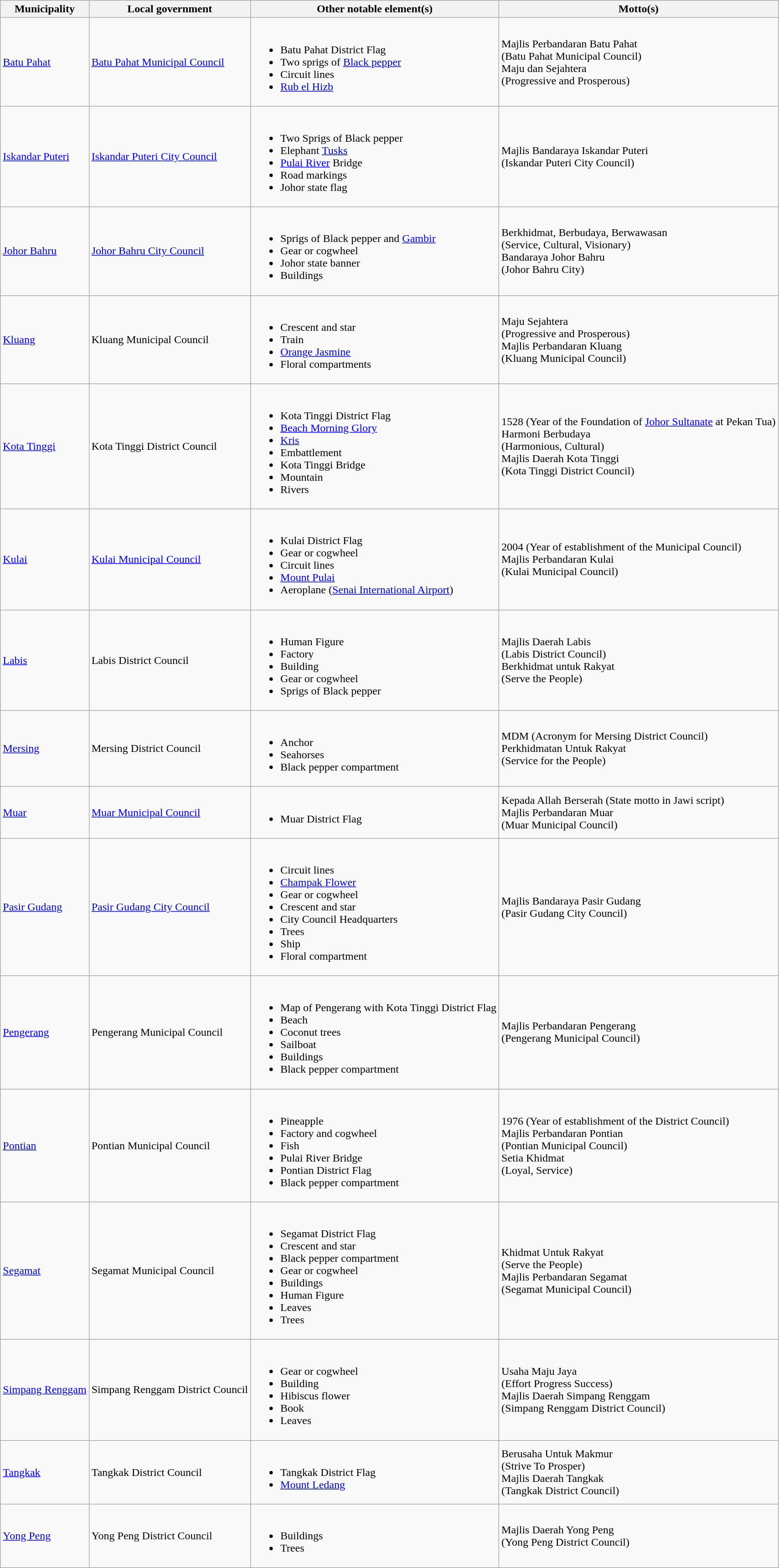<table class=wikitable>
<tr>
<th>Municipality</th>
<th>Local government</th>
<th>Other notable element(s)</th>
<th>Motto(s)</th>
</tr>
<tr>
<td><a href='#'>Batu Pahat</a></td>
<td><a href='#'>Batu Pahat Municipal Council</a></td>
<td><br><ul><li>Batu Pahat District Flag</li><li>Two sprigs of <a href='#'>Black pepper</a></li><li>Circuit lines</li><li><a href='#'>Rub el Hizb</a></li></ul></td>
<td>Majlis Perbandaran Batu Pahat<br>(Batu Pahat Municipal Council)<br>Maju dan Sejahtera<br>(Progressive and Prosperous)</td>
</tr>
<tr>
<td><a href='#'>Iskandar Puteri</a></td>
<td><a href='#'>Iskandar Puteri City Council</a></td>
<td><br><ul><li>Two Sprigs of Black pepper</li><li>Elephant <a href='#'>Tusks</a></li><li><a href='#'>Pulai River</a> Bridge</li><li>Road markings</li><li>Johor state flag</li></ul></td>
<td>Majlis Bandaraya Iskandar Puteri<br>(Iskandar Puteri City Council)</td>
</tr>
<tr>
<td><a href='#'>Johor Bahru</a></td>
<td><a href='#'>Johor Bahru City Council</a></td>
<td><br><ul><li>Sprigs of Black pepper and <a href='#'>Gambir</a></li><li>Gear or cogwheel</li><li>Johor state banner</li><li>Buildings</li></ul></td>
<td>Berkhidmat, Berbudaya, Berwawasan<br>(Service, Cultural, Visionary)<br>Bandaraya Johor Bahru<br>(Johor Bahru City)</td>
</tr>
<tr>
<td><a href='#'>Kluang</a></td>
<td>Kluang Municipal Council</td>
<td><br><ul><li>Crescent and star</li><li>Train</li><li><a href='#'>Orange Jasmine</a></li><li>Floral compartments</li></ul></td>
<td>Maju Sejahtera<br>(Progressive and Prosperous)<br>Majlis Perbandaran Kluang<br>(Kluang Municipal Council)</td>
</tr>
<tr>
<td><a href='#'>Kota Tinggi</a></td>
<td>Kota Tinggi District Council</td>
<td><br><ul><li>Kota Tinggi District Flag</li><li><a href='#'>Beach Morning Glory</a></li><li><a href='#'>Kris</a></li><li>Embattlement</li><li>Kota Tinggi Bridge</li><li>Mountain</li><li>Rivers</li></ul></td>
<td>1528 (Year of the Foundation of <a href='#'>Johor Sultanate</a> at Pekan Tua)<br>Harmoni Berbudaya<br>(Harmonious, Cultural)<br>Majlis Daerah Kota Tinggi<br>(Kota Tinggi District Council)</td>
</tr>
<tr>
<td><a href='#'>Kulai</a></td>
<td><a href='#'>Kulai Municipal Council</a></td>
<td><br><ul><li>Kulai District Flag</li><li>Gear or cogwheel</li><li>Circuit lines</li><li><a href='#'>Mount Pulai</a></li><li>Aeroplane (<a href='#'>Senai International Airport</a>)</li></ul></td>
<td>2004 (Year of establishment of the Municipal Council)<br>Majlis Perbandaran Kulai<br>(Kulai Municipal Council)</td>
</tr>
<tr>
<td><a href='#'>Labis</a></td>
<td>Labis District Council</td>
<td><br><ul><li>Human Figure</li><li>Factory</li><li>Building</li><li>Gear or cogwheel</li><li>Sprigs of Black pepper</li></ul></td>
<td>Majlis Daerah Labis<br>(Labis District Council)<br>Berkhidmat untuk Rakyat<br>(Serve the People)</td>
</tr>
<tr>
<td><a href='#'>Mersing</a></td>
<td>Mersing District Council</td>
<td><br><ul><li>Anchor</li><li>Seahorses</li><li>Black pepper compartment</li></ul></td>
<td>MDM (Acronym for Mersing District Council)<br>Perkhidmatan Untuk Rakyat<br>(Service for the People)</td>
</tr>
<tr>
<td><a href='#'>Muar</a></td>
<td><a href='#'>Muar Municipal Council</a></td>
<td><br><ul><li>Muar District Flag</li></ul></td>
<td>Kepada Allah Berserah (State motto in Jawi script)<br>Majlis Perbandaran Muar<br>(Muar Municipal Council)</td>
</tr>
<tr>
<td><a href='#'>Pasir Gudang</a></td>
<td><a href='#'>Pasir Gudang City Council</a></td>
<td><br><ul><li>Circuit lines</li><li><a href='#'>Champak Flower</a></li><li>Gear or cogwheel</li><li>Crescent and star</li><li>City Council Headquarters</li><li>Trees</li><li>Ship</li><li>Floral compartment</li></ul></td>
<td>Majlis Bandaraya Pasir Gudang<br>(Pasir Gudang City Council)</td>
</tr>
<tr>
<td><a href='#'>Pengerang</a></td>
<td>Pengerang Municipal Council</td>
<td><br><ul><li>Map of Pengerang with Kota Tinggi District Flag</li><li>Beach</li><li>Coconut trees</li><li>Sailboat</li><li>Buildings</li><li>Black pepper compartment</li></ul></td>
<td>Majlis Perbandaran Pengerang<br>(Pengerang Municipal Council)</td>
</tr>
<tr>
<td><a href='#'>Pontian</a></td>
<td>Pontian Municipal Council</td>
<td><br><ul><li>Pineapple</li><li>Factory and cogwheel</li><li>Fish</li><li>Pulai River Bridge</li><li>Pontian District Flag</li><li>Black pepper compartment</li></ul></td>
<td>1976 (Year of establishment of the District Council)<br>Majlis Perbandaran Pontian<br>(Pontian Municipal Council)<br>Setia Khidmat<br>(Loyal, Service)</td>
</tr>
<tr>
<td><a href='#'>Segamat</a></td>
<td>Segamat Municipal Council</td>
<td><br><ul><li>Segamat District Flag</li><li>Crescent and star</li><li>Black pepper compartment</li><li>Gear or cogwheel</li><li>Buildings</li><li>Human Figure</li><li>Leaves</li><li>Trees</li></ul></td>
<td>Khidmat Untuk Rakyat<br>(Serve the People)<br>Majlis Perbandaran Segamat<br>(Segamat Municipal Council)</td>
</tr>
<tr>
<td><a href='#'>Simpang Renggam</a></td>
<td>Simpang Renggam District Council</td>
<td><br><ul><li>Gear or cogwheel</li><li>Building</li><li>Hibiscus flower</li><li>Book</li><li>Leaves</li></ul></td>
<td>Usaha Maju Jaya<br>(Effort Progress Success)<br>Majlis Daerah Simpang Renggam<br>(Simpang Renggam District Council)</td>
</tr>
<tr>
<td><a href='#'>Tangkak</a></td>
<td>Tangkak District Council</td>
<td><br><ul><li>Tangkak District Flag</li><li><a href='#'>Mount Ledang</a></li></ul></td>
<td>Berusaha Untuk Makmur<br>(Strive To Prosper)<br>Majlis Daerah Tangkak<br>(Tangkak District Council)</td>
</tr>
<tr>
<td><a href='#'>Yong Peng</a></td>
<td>Yong Peng District Council</td>
<td><br><ul><li>Buildings</li><li>Trees</li></ul></td>
<td>Majlis Daerah Yong Peng<br>(Yong Peng District Council)</td>
</tr>
</table>
